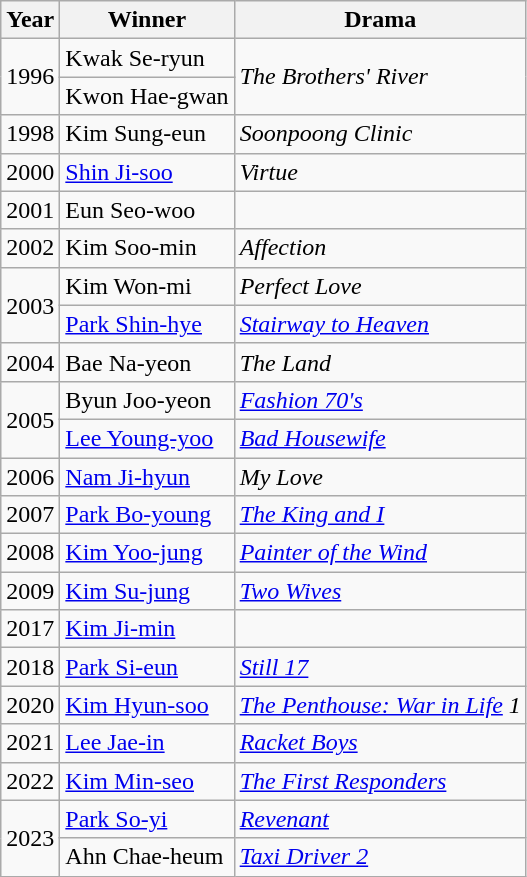<table class="wikitable">
<tr>
<th>Year</th>
<th>Winner</th>
<th>Drama</th>
</tr>
<tr>
<td rowspan=2>1996</td>
<td>Kwak Se-ryun</td>
<td rowspan=2><em>The Brothers' River</em></td>
</tr>
<tr>
<td>Kwon Hae-gwan</td>
</tr>
<tr>
<td>1998</td>
<td>Kim Sung-eun</td>
<td><em>Soonpoong Clinic</em></td>
</tr>
<tr>
<td>2000</td>
<td><a href='#'>Shin Ji-soo</a></td>
<td><em>Virtue</em></td>
</tr>
<tr>
<td>2001</td>
<td>Eun Seo-woo</td>
<td></td>
</tr>
<tr>
<td>2002</td>
<td>Kim Soo-min</td>
<td><em>Affection</em></td>
</tr>
<tr>
<td rowspan=2>2003</td>
<td>Kim Won-mi</td>
<td><em>Perfect Love</em></td>
</tr>
<tr>
<td><a href='#'>Park Shin-hye</a></td>
<td><em><a href='#'>Stairway to Heaven</a></em></td>
</tr>
<tr>
<td>2004</td>
<td>Bae Na-yeon</td>
<td><em>The Land</em></td>
</tr>
<tr>
<td rowspan=2>2005</td>
<td>Byun Joo-yeon</td>
<td><em><a href='#'>Fashion 70's</a></em></td>
</tr>
<tr>
<td><a href='#'>Lee Young-yoo</a></td>
<td><em><a href='#'>Bad Housewife</a></em></td>
</tr>
<tr>
<td>2006</td>
<td><a href='#'>Nam Ji-hyun</a></td>
<td><em>My Love</em></td>
</tr>
<tr>
<td>2007</td>
<td><a href='#'>Park Bo-young</a></td>
<td><em><a href='#'>The King and I</a></em></td>
</tr>
<tr>
<td>2008</td>
<td><a href='#'>Kim Yoo-jung</a></td>
<td><em><a href='#'>Painter of the Wind</a></em></td>
</tr>
<tr>
<td>2009</td>
<td><a href='#'>Kim Su-jung</a></td>
<td><em><a href='#'>Two Wives</a></em></td>
</tr>
<tr>
<td>2017</td>
<td><a href='#'>Kim Ji-min</a></td>
<td><em></em></td>
</tr>
<tr>
<td>2018</td>
<td><a href='#'>Park Si-eun</a></td>
<td><em><a href='#'>Still 17</a></em></td>
</tr>
<tr>
<td>2020</td>
<td><a href='#'>Kim Hyun-soo</a></td>
<td><em><a href='#'>The Penthouse: War in Life</a> 1</em></td>
</tr>
<tr>
<td>2021</td>
<td><a href='#'>Lee Jae-in</a></td>
<td><em><a href='#'>Racket Boys</a></em></td>
</tr>
<tr>
<td>2022</td>
<td><a href='#'>Kim Min-seo</a></td>
<td><em><a href='#'>The First Responders</a></em></td>
</tr>
<tr>
<td rowspan="2">2023</td>
<td><a href='#'>Park So-yi</a></td>
<td><em><a href='#'>Revenant</a></em></td>
</tr>
<tr>
<td>Ahn Chae-heum</td>
<td><em><a href='#'>Taxi Driver 2</a></em></td>
</tr>
</table>
